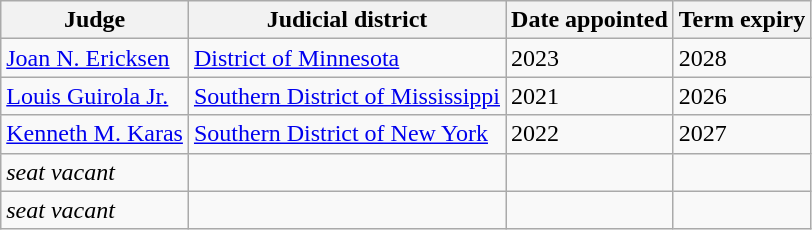<table class="wikitable sortable">
<tr>
<th>Judge</th>
<th>Judicial district</th>
<th>Date appointed</th>
<th>Term expiry</th>
</tr>
<tr>
<td><a href='#'>Joan N. Ericksen</a></td>
<td><a href='#'>District of Minnesota</a></td>
<td>2023</td>
<td>2028</td>
</tr>
<tr>
<td><a href='#'>Louis Guirola Jr.</a></td>
<td><a href='#'>Southern District of Mississippi</a></td>
<td>2021</td>
<td>2026</td>
</tr>
<tr>
<td><a href='#'>Kenneth M. Karas</a></td>
<td><a href='#'>Southern District of New York</a></td>
<td>2022</td>
<td>2027</td>
</tr>
<tr>
<td><em>seat vacant</em></td>
<td align="center"></td>
<td align="center"></td>
<td align="center"></td>
</tr>
<tr>
<td><em>seat vacant</em></td>
<td align="center"></td>
<td align="center"></td>
<td align="center"></td>
</tr>
</table>
